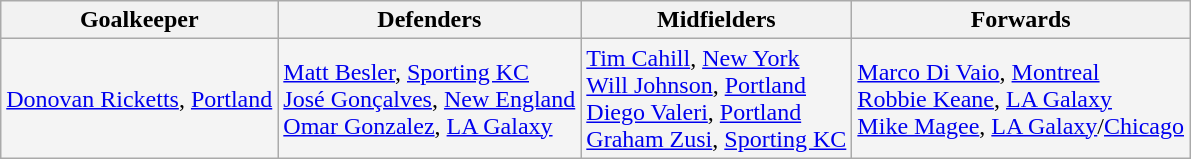<table class="wikitable">
<tr>
<th>Goalkeeper</th>
<th>Defenders</th>
<th>Midfielders</th>
<th>Forwards</th>
</tr>
<tr style="background:#f4f4f4;">
<td> <a href='#'>Donovan Ricketts</a>, <a href='#'>Portland</a></td>
<td> <a href='#'>Matt Besler</a>, <a href='#'>Sporting KC</a><br> <a href='#'>José Gonçalves</a>, <a href='#'>New England</a><br> <a href='#'>Omar Gonzalez</a>, <a href='#'>LA Galaxy</a></td>
<td> <a href='#'>Tim Cahill</a>,  <a href='#'>New York</a><br> <a href='#'>Will Johnson</a>, <a href='#'>Portland</a><br> <a href='#'>Diego Valeri</a>, <a href='#'>Portland</a><br> <a href='#'>Graham Zusi</a>, <a href='#'>Sporting KC</a></td>
<td> <a href='#'>Marco Di Vaio</a>, <a href='#'>Montreal</a><br> <a href='#'>Robbie Keane</a>, <a href='#'>LA Galaxy</a><br> <a href='#'>Mike Magee</a>, <a href='#'>LA Galaxy</a>/<a href='#'>Chicago</a></td>
</tr>
</table>
